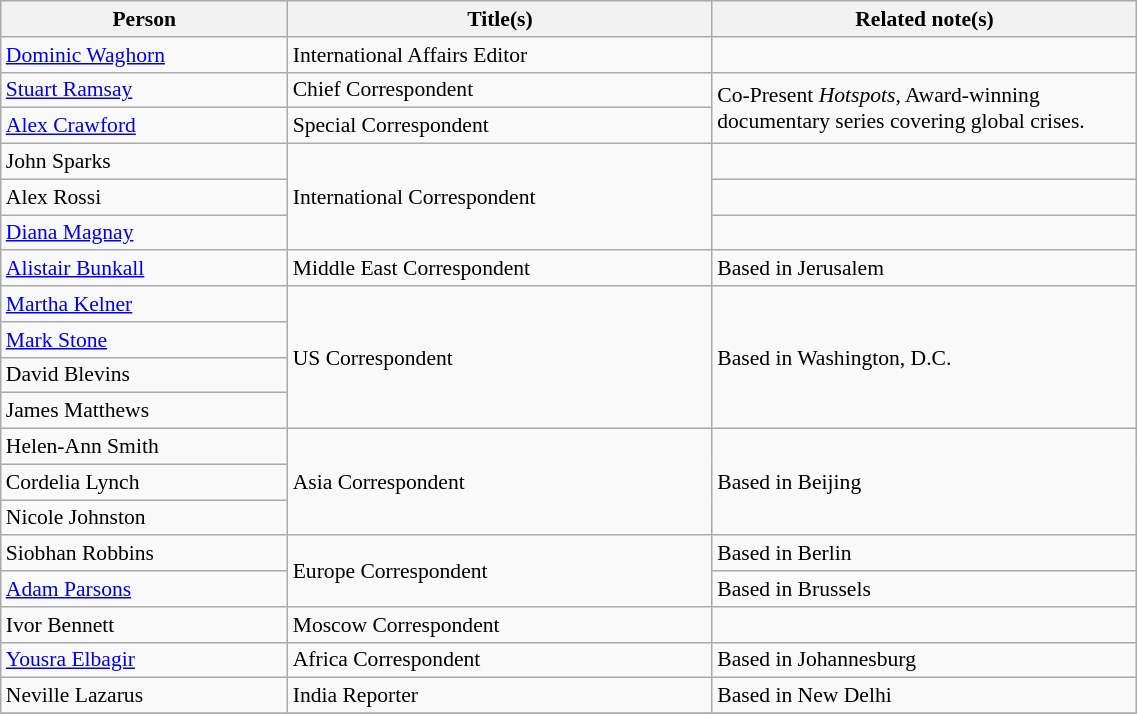<table class="wikitable" style="font-size:90%; width:60%;">
<tr>
<th scope="col" style="width: 25%;">Person</th>
<th scope="col" style="width: 37%;">Title(s)</th>
<th scope="col" style="width: 37%;">Related note(s)</th>
</tr>
<tr>
<td><a href='#'>Dominic Waghorn</a></td>
<td>International Affairs Editor</td>
<td></td>
</tr>
<tr>
<td><a href='#'>Stuart Ramsay</a></td>
<td>Chief Correspondent</td>
<td rowspan="2">Co-Present <em>Hotspots</em>, Award-winning documentary series covering global crises.</td>
</tr>
<tr>
<td><a href='#'>Alex Crawford</a></td>
<td>Special Correspondent</td>
</tr>
<tr>
<td>John Sparks</td>
<td rowspan="3">International Correspondent</td>
<td></td>
</tr>
<tr>
<td>Alex Rossi</td>
<td></td>
</tr>
<tr>
<td><a href='#'>Diana Magnay</a></td>
<td></td>
</tr>
<tr>
<td><a href='#'>Alistair Bunkall</a></td>
<td>Middle East Correspondent</td>
<td>Based in Jerusalem</td>
</tr>
<tr>
<td><a href='#'>Martha Kelner</a></td>
<td rowspan="4">US Correspondent</td>
<td rowspan="4">Based in Washington, D.C.</td>
</tr>
<tr>
<td><a href='#'>Mark Stone</a></td>
</tr>
<tr>
<td>David Blevins</td>
</tr>
<tr>
<td>James Matthews</td>
</tr>
<tr>
<td>Helen-Ann Smith</td>
<td rowspan="3">Asia Correspondent</td>
<td rowspan="3">Based in Beijing</td>
</tr>
<tr>
<td>Cordelia Lynch</td>
</tr>
<tr>
<td>Nicole Johnston</td>
</tr>
<tr>
<td>Siobhan Robbins</td>
<td rowspan="2">Europe Correspondent</td>
<td>Based in Berlin</td>
</tr>
<tr>
<td><a href='#'>Adam Parsons</a></td>
<td>Based in Brussels</td>
</tr>
<tr>
<td>Ivor Bennett</td>
<td>Moscow Correspondent</td>
<td></td>
</tr>
<tr>
<td><a href='#'>Yousra Elbagir</a></td>
<td>Africa Correspondent</td>
<td>Based in Johannesburg</td>
</tr>
<tr>
<td>Neville Lazarus</td>
<td>India Reporter</td>
<td>Based in New Delhi</td>
</tr>
<tr>
</tr>
</table>
